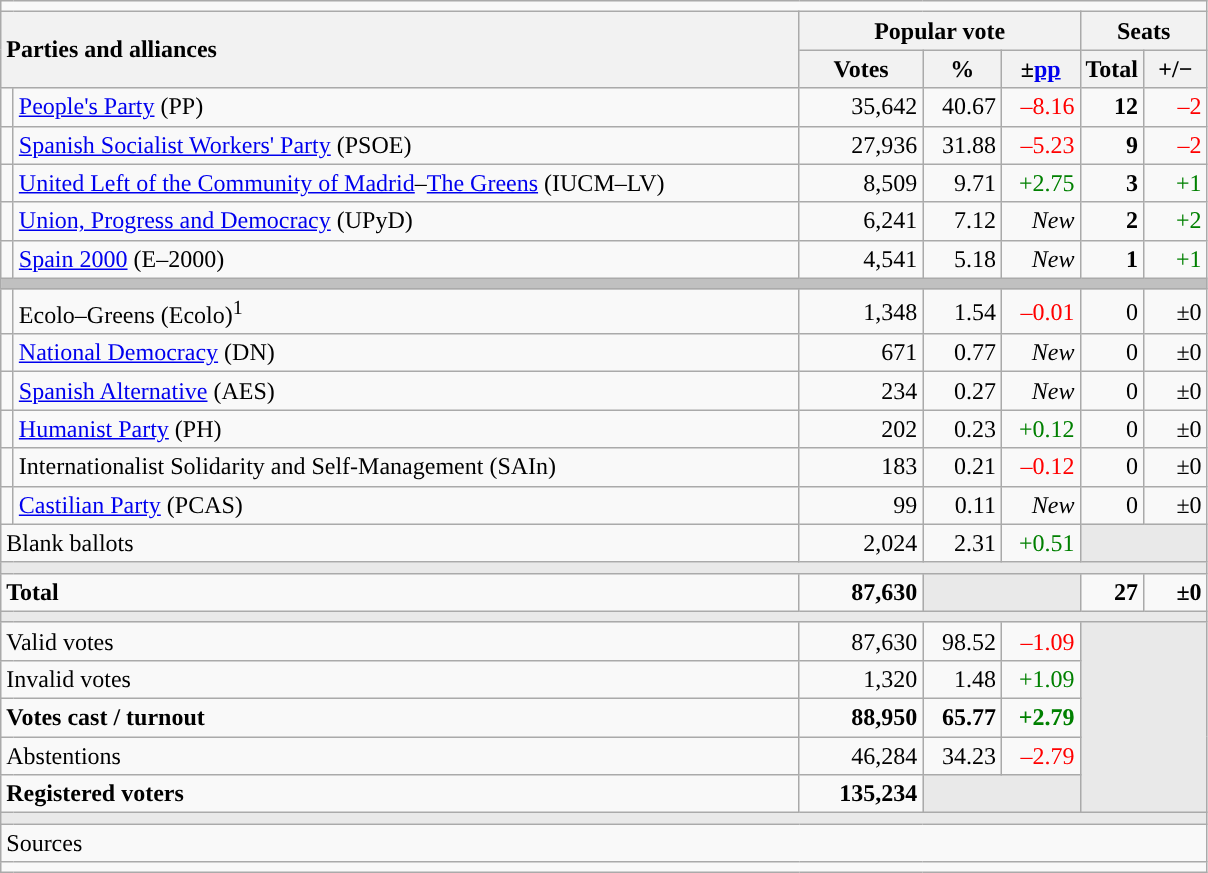<table class="wikitable" style="text-align:right;">
<tr>
<td colspan="7"></td>
</tr>
<tr>
<th style="text-align:left;" rowspan="2" colspan="2" width="525">Parties and alliances</th>
<th colspan="3">Popular vote</th>
<th colspan="2">Seats</th>
</tr>
<tr>
<th width="75">Votes</th>
<th width="45">%</th>
<th width="45">±<a href='#'>pp</a></th>
<th width="35">Total</th>
<th width="35">+/−</th>
</tr>
<tr>
<td width="1" style="color:inherit;background:"></td>
<td align="left"><a href='#'>People's Party</a> (PP)</td>
<td>35,642</td>
<td>40.67</td>
<td style="color:red;">–8.16</td>
<td><strong>12</strong></td>
<td style="color:red;">–2</td>
</tr>
<tr>
<td style="color:inherit;background:"></td>
<td align="left"><a href='#'>Spanish Socialist Workers' Party</a> (PSOE)</td>
<td>27,936</td>
<td>31.88</td>
<td style="color:red;">–5.23</td>
<td><strong>9</strong></td>
<td style="color:red;">–2</td>
</tr>
<tr>
<td style="color:inherit;background:"></td>
<td align="left"><a href='#'>United Left of the Community of Madrid</a>–<a href='#'>The Greens</a> (IUCM–LV)</td>
<td>8,509</td>
<td>9.71</td>
<td style="color:green;">+2.75</td>
<td><strong>3</strong></td>
<td style="color:green;">+1</td>
</tr>
<tr>
<td style="color:inherit;background:"></td>
<td align="left"><a href='#'>Union, Progress and Democracy</a> (UPyD)</td>
<td>6,241</td>
<td>7.12</td>
<td><em>New</em></td>
<td><strong>2</strong></td>
<td style="color:green;">+2</td>
</tr>
<tr>
<td style="color:inherit;background:"></td>
<td align="left"><a href='#'>Spain 2000</a> (E–2000)</td>
<td>4,541</td>
<td>5.18</td>
<td><em>New</em></td>
<td><strong>1</strong></td>
<td style="color:green;">+1</td>
</tr>
<tr>
<td colspan="7" bgcolor="#C0C0C0"></td>
</tr>
<tr>
<td style="color:inherit;background:"></td>
<td align="left">Ecolo–Greens (Ecolo)<sup>1</sup></td>
<td>1,348</td>
<td>1.54</td>
<td style="color:red;">–0.01</td>
<td>0</td>
<td>±0</td>
</tr>
<tr>
<td style="color:inherit;background:"></td>
<td align="left"><a href='#'>National Democracy</a> (DN)</td>
<td>671</td>
<td>0.77</td>
<td><em>New</em></td>
<td>0</td>
<td>±0</td>
</tr>
<tr>
<td style="color:inherit;background:"></td>
<td align="left"><a href='#'>Spanish Alternative</a> (AES)</td>
<td>234</td>
<td>0.27</td>
<td><em>New</em></td>
<td>0</td>
<td>±0</td>
</tr>
<tr>
<td style="color:inherit;background:"></td>
<td align="left"><a href='#'>Humanist Party</a> (PH)</td>
<td>202</td>
<td>0.23</td>
<td style="color:green;">+0.12</td>
<td>0</td>
<td>±0</td>
</tr>
<tr>
<td style="color:inherit;background:"></td>
<td align="left">Internationalist Solidarity and Self-Management (SAIn)</td>
<td>183</td>
<td>0.21</td>
<td style="color:red;">–0.12</td>
<td>0</td>
<td>±0</td>
</tr>
<tr>
<td style="color:inherit;background:"></td>
<td align="left"><a href='#'>Castilian Party</a> (PCAS)</td>
<td>99</td>
<td>0.11</td>
<td><em>New</em></td>
<td>0</td>
<td>±0</td>
</tr>
<tr>
<td align="left" colspan="2">Blank ballots</td>
<td>2,024</td>
<td>2.31</td>
<td style="color:green;">+0.51</td>
<td bgcolor="#E9E9E9" colspan="2"></td>
</tr>
<tr>
<td colspan="7" bgcolor="#E9E9E9"></td>
</tr>
<tr style="font-weight:bold;">
<td align="left" colspan="2">Total</td>
<td>87,630</td>
<td bgcolor="#E9E9E9" colspan="2"></td>
<td>27</td>
<td>±0</td>
</tr>
<tr>
<td colspan="7" bgcolor="#E9E9E9"></td>
</tr>
<tr>
<td align="left" colspan="2">Valid votes</td>
<td>87,630</td>
<td>98.52</td>
<td style="color:red;">–1.09</td>
<td bgcolor="#E9E9E9" colspan="2" rowspan="5"></td>
</tr>
<tr>
<td align="left" colspan="2">Invalid votes</td>
<td>1,320</td>
<td>1.48</td>
<td style="color:green;">+1.09</td>
</tr>
<tr style="font-weight:bold;">
<td align="left" colspan="2">Votes cast / turnout</td>
<td>88,950</td>
<td>65.77</td>
<td style="color:green;">+2.79</td>
</tr>
<tr>
<td align="left" colspan="2">Abstentions</td>
<td>46,284</td>
<td>34.23</td>
<td style="color:red;">–2.79</td>
</tr>
<tr style="font-weight:bold;">
<td align="left" colspan="2">Registered voters</td>
<td>135,234</td>
<td bgcolor="#E9E9E9" colspan="2"></td>
</tr>
<tr>
<td colspan="7" bgcolor="#E9E9E9"></td>
</tr>
<tr>
<td align="left" colspan="7">Sources</td>
</tr>
<tr>
<td colspan="7" style="text-align:left; max-width:790px;"></td>
</tr>
</table>
